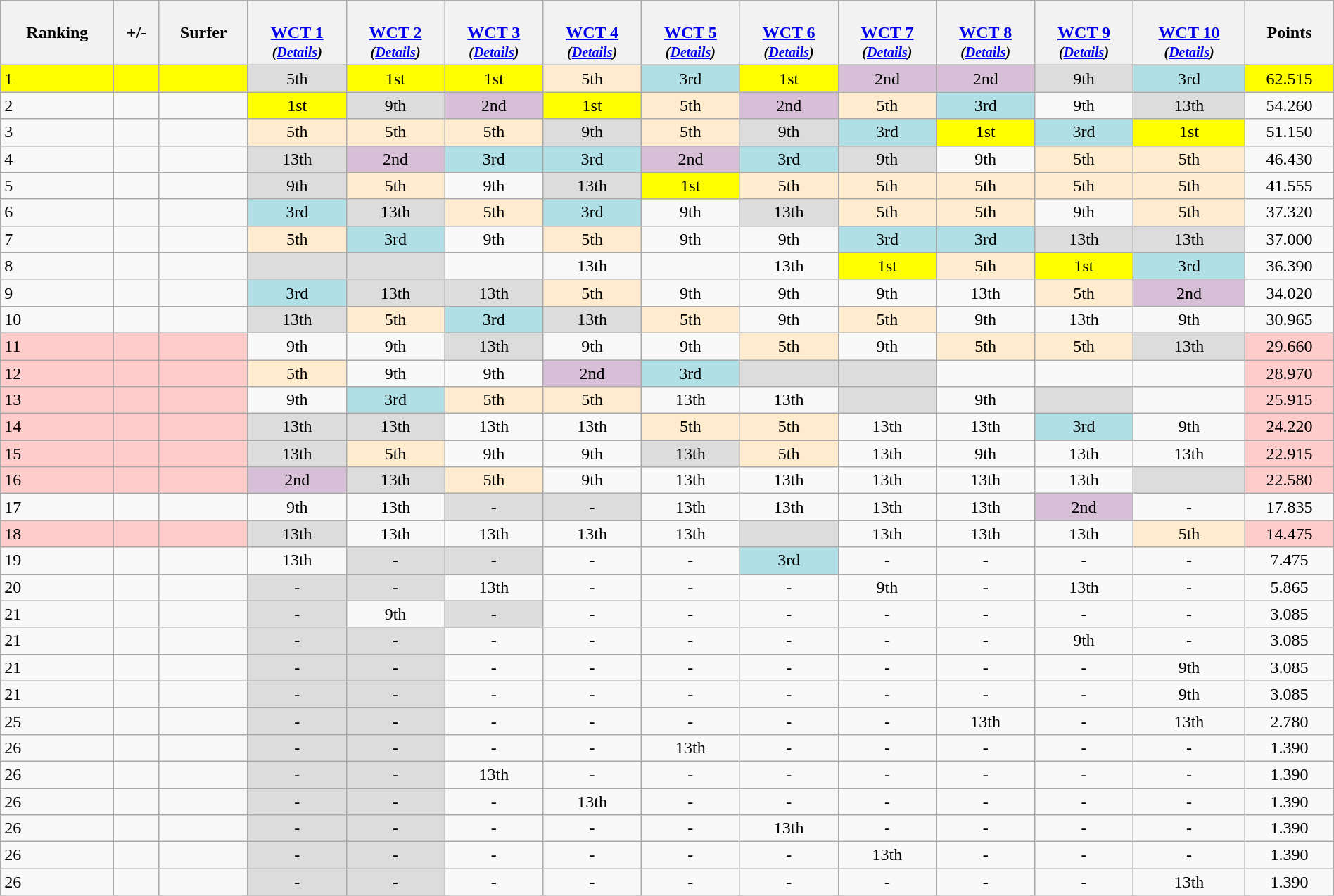<table class="wikitable" style="width:100%; text-align: center">
<tr>
<th>Ranking</th>
<th>+/-</th>
<th>Surfer</th>
<th> <br> <a href='#'>WCT 1</a> <br><small><em>(<a href='#'>Details</a>)</em></small></th>
<th> <br> <a href='#'>WCT 2</a> <br><small><em>(<a href='#'>Details</a>)</em></small></th>
<th> <br> <a href='#'>WCT 3</a> <br><small><em>(<a href='#'>Details</a>)</em></small></th>
<th> <br> <a href='#'>WCT 4</a> <br><small><em>(<a href='#'>Details</a>)</em></small></th>
<th> <br> <a href='#'>WCT 5</a> <br><small><em>(<a href='#'>Details</a>)</em></small></th>
<th> <br> <a href='#'>WCT 6</a> <br><small><em>(<a href='#'>Details</a>)</em></small></th>
<th> <br> <a href='#'>WCT 7</a> <br><small><em>(<a href='#'>Details</a>)</em></small></th>
<th> <br> <a href='#'>WCT 8</a> <br><small><em>(<a href='#'>Details</a>)</em></small></th>
<th> <br> <a href='#'>WCT 9</a> <br><small><em>(<a href='#'>Details</a>)</em></small></th>
<th> <br> <a href='#'>WCT 10</a> <br><small><em>(<a href='#'>Details</a>)</em></small></th>
<th>Points</th>
</tr>
<tr>
<td style="text-align:left; background:yellow;">1</td>
<td style="background:yellow;"></td>
<td style="text-align:left; background:yellow;"></td>
<td style="background:#dcdcdc;">5th</td>
<td style="background:yellow;">1st</td>
<td style="background:yellow;">1st</td>
<td style="background:#ffebcd;">5th</td>
<td style="background:#b0e0e6;">3rd</td>
<td style="background:yellow;">1st</td>
<td style="background:thistle;">2nd</td>
<td style="background:thistle;">2nd</td>
<td style="background:#dcdcdc;">9th</td>
<td style="background:#b0e0e6;">3rd</td>
<td style="background:yellow;">62.515</td>
</tr>
<tr>
<td align=left>2</td>
<td></td>
<td align=left></td>
<td style="background:yellow;">1st</td>
<td style="background:#dcdcdc;">9th</td>
<td style="background:thistle;">2nd</td>
<td style="background:yellow;">1st</td>
<td style="background:#ffebcd;">5th</td>
<td style="background:thistle;">2nd</td>
<td style="background:#ffebcd;">5th</td>
<td style="background:#b0e0e6;">3rd</td>
<td>9th</td>
<td style="background:#dcdcdc;">13th</td>
<td>54.260</td>
</tr>
<tr>
<td align=left>3</td>
<td></td>
<td align=left></td>
<td style="background:#ffebcd;">5th</td>
<td style="background:#ffebcd;">5th</td>
<td style="background:#ffebcd;">5th</td>
<td style="background:#dcdcdc;">9th</td>
<td style="background:#ffebcd;">5th</td>
<td style="background:#dcdcdc;">9th</td>
<td style="background:#b0e0e6;">3rd</td>
<td style="background:yellow;">1st</td>
<td style="background:#b0e0e6;">3rd</td>
<td style="background:yellow;">1st</td>
<td>51.150</td>
</tr>
<tr>
<td align=left>4</td>
<td></td>
<td align=left></td>
<td style="background:#dcdcdc;">13th</td>
<td style="background:thistle;">2nd</td>
<td style="background:#b0e0e6;">3rd</td>
<td style="background:#b0e0e6;">3rd</td>
<td style="background:thistle;">2nd</td>
<td style="background:#b0e0e6;">3rd</td>
<td style="background:#dcdcdc;">9th</td>
<td>9th</td>
<td style="background:#ffebcd;">5th</td>
<td style="background:#ffebcd;">5th</td>
<td>46.430</td>
</tr>
<tr>
<td align=left>5</td>
<td></td>
<td align=left></td>
<td style="background:#dcdcdc;">9th</td>
<td style="background:#ffebcd;">5th</td>
<td>9th</td>
<td style="background:#dcdcdc;">13th</td>
<td style="background:yellow;">1st</td>
<td style="background:#ffebcd;">5th</td>
<td style="background:#ffebcd;">5th</td>
<td style="background:#ffebcd;">5th</td>
<td style="background:#ffebcd;">5th</td>
<td style="background:#ffebcd;">5th</td>
<td>41.555</td>
</tr>
<tr>
<td align=left>6</td>
<td></td>
<td align=left></td>
<td style="background:#b0e0e6;">3rd</td>
<td style="background:#dcdcdc;">13th</td>
<td style="background:#ffebcd;">5th</td>
<td style="background:#b0e0e6;">3rd</td>
<td>9th</td>
<td style="background:#dcdcdc;">13th</td>
<td style="background:#ffebcd;">5th</td>
<td style="background:#ffebcd;">5th</td>
<td>9th</td>
<td style="background:#ffebcd;">5th</td>
<td>37.320</td>
</tr>
<tr>
<td align=left>7</td>
<td></td>
<td align=left></td>
<td style="background:#ffebcd;">5th</td>
<td style="background:#b0e0e6;">3rd</td>
<td>9th</td>
<td style="background:#ffebcd;">5th</td>
<td>9th</td>
<td>9th</td>
<td style="background:#b0e0e6;">3rd</td>
<td style="background:#b0e0e6;">3rd</td>
<td style="background:#dcdcdc;">13th</td>
<td style="background:#dcdcdc;">13th</td>
<td>37.000</td>
</tr>
<tr>
<td align=left>8</td>
<td></td>
<td align=left></td>
<td style="background:#dcdcdc;"><strong></strong></td>
<td style="background:#dcdcdc;"><strong></strong></td>
<td><strong></strong></td>
<td>13th</td>
<td><strong></strong></td>
<td>13th</td>
<td style="background:yellow;">1st</td>
<td style="background:#ffebcd;">5th</td>
<td style="background:yellow;">1st</td>
<td style="background:#b0e0e6;">3rd</td>
<td>36.390</td>
</tr>
<tr>
<td align=left>9</td>
<td></td>
<td align=left></td>
<td style="background:#b0e0e6;">3rd</td>
<td style="background:#dcdcdc;">13th</td>
<td style="background:#dcdcdc;">13th</td>
<td style="background:#ffebcd;">5th</td>
<td>9th</td>
<td>9th</td>
<td>9th</td>
<td>13th</td>
<td style="background:#ffebcd;">5th</td>
<td style="background:thistle;">2nd</td>
<td>34.020</td>
</tr>
<tr>
<td align=left>10</td>
<td></td>
<td align=left></td>
<td style="background:#dcdcdc;">13th</td>
<td style="background:#ffebcd;">5th</td>
<td style="background:#b0e0e6;">3rd</td>
<td style="background:#dcdcdc;">13th</td>
<td style="background:#ffebcd;">5th</td>
<td>9th</td>
<td style="background:#ffebcd;">5th</td>
<td>9th</td>
<td>13th</td>
<td>9th</td>
<td>30.965</td>
</tr>
<tr>
<td style="text-align:left; background:#fcc;">11</td>
<td style="background:#fcc;"></td>
<td style="text-align:left; background:#fcc;"></td>
<td>9th</td>
<td>9th</td>
<td style="background:#dcdcdc;">13th</td>
<td>9th</td>
<td>9th</td>
<td style="background:#ffebcd;">5th</td>
<td>9th</td>
<td style="background:#ffebcd;">5th</td>
<td style="background:#ffebcd;">5th</td>
<td style="background:#dcdcdc;">13th</td>
<td style="background:#fcc;">29.660</td>
</tr>
<tr>
<td style="text-align:left; background:#fcc;">12</td>
<td style="background:#fcc;"></td>
<td style="text-align:left; background:#fcc;"></td>
<td style="background:#ffebcd;">5th</td>
<td>9th</td>
<td>9th</td>
<td style="background:thistle;">2nd</td>
<td style="background:#b0e0e6;">3rd</td>
<td style="background:#dcdcdc;"><strong></strong></td>
<td style="background:#dcdcdc;"><strong></strong></td>
<td><strong></strong></td>
<td><strong></strong></td>
<td><strong></strong></td>
<td style="background:#fcc;">28.970</td>
</tr>
<tr>
<td style="text-align:left; background:#fcc;">13</td>
<td style="background:#fcc;"></td>
<td style="text-align:left; background:#fcc;"></td>
<td>9th</td>
<td style="background:#b0e0e6;">3rd</td>
<td style="background:#ffebcd;">5th</td>
<td style="background:#ffebcd;">5th</td>
<td>13th</td>
<td>13th</td>
<td style="background:#dcdcdc;"><strong></strong></td>
<td>9th</td>
<td style="background:#dcdcdc;"><strong></strong></td>
<td><strong></strong></td>
<td style="background:#fcc;">25.915</td>
</tr>
<tr>
<td style="text-align:left; background:#fcc;">14</td>
<td style="background:#fcc;"></td>
<td style="text-align:left; background:#fcc;"></td>
<td style="background:#dcdcdc;">13th</td>
<td style="background:#dcdcdc;">13th</td>
<td>13th</td>
<td>13th</td>
<td style="background:#ffebcd;">5th</td>
<td style="background:#ffebcd;">5th</td>
<td>13th</td>
<td>13th</td>
<td style="background:#b0e0e6;">3rd</td>
<td>9th</td>
<td style="background:#fcc;">24.220</td>
</tr>
<tr>
<td style="text-align:left; background:#fcc;">15</td>
<td style="background:#fcc;"></td>
<td style="text-align:left; background:#fcc;"></td>
<td style="background:#dcdcdc;">13th</td>
<td style="background:#ffebcd;">5th</td>
<td>9th</td>
<td>9th</td>
<td style="background:#dcdcdc;">13th</td>
<td style="background:#ffebcd;">5th</td>
<td>13th</td>
<td>9th</td>
<td>13th</td>
<td>13th</td>
<td style="background:#fcc;">22.915</td>
</tr>
<tr>
<td style="text-align:left; background:#fcc;">16</td>
<td style="background:#fcc;"></td>
<td style="text-align:left; background:#fcc;"></td>
<td style="background:thistle;">2nd</td>
<td style="background:#dcdcdc;">13th</td>
<td style="background:#ffebcd;">5th</td>
<td>9th</td>
<td>13th</td>
<td>13th</td>
<td>13th</td>
<td>13th</td>
<td>13th</td>
<td style="background:#dcdcdc;"><strong></strong></td>
<td style="background:#fcc;">22.580</td>
</tr>
<tr>
<td align=left>17</td>
<td></td>
<td align=left></td>
<td>9th</td>
<td>13th</td>
<td style="background:#dcdcdc;">-</td>
<td style="background:#dcdcdc;">-</td>
<td>13th</td>
<td>13th</td>
<td>13th</td>
<td>13th</td>
<td style="background:thistle;">2nd</td>
<td>-</td>
<td>17.835</td>
</tr>
<tr>
<td style="text-align:left; background:#fcc;">18</td>
<td style="background:#fcc;"></td>
<td style="text-align:left; background:#fcc;"></td>
<td style="background:#dcdcdc;">13th</td>
<td>13th</td>
<td>13th</td>
<td>13th</td>
<td>13th</td>
<td style="background:#dcdcdc;"><strong></strong></td>
<td>13th</td>
<td>13th</td>
<td>13th</td>
<td style="background:#ffebcd;">5th</td>
<td style="background:#fcc;">14.475</td>
</tr>
<tr>
<td align=left>19</td>
<td></td>
<td align=left></td>
<td>13th</td>
<td style="background:#dcdcdc;">-</td>
<td style="background:#dcdcdc;">-</td>
<td>-</td>
<td>-</td>
<td style="background:#b0e0e6;">3rd</td>
<td>-</td>
<td>-</td>
<td>-</td>
<td>-</td>
<td>7.475</td>
</tr>
<tr>
<td align=left>20</td>
<td></td>
<td align=left></td>
<td style="background:#dcdcdc;">-</td>
<td style="background:#dcdcdc;">-</td>
<td>13th</td>
<td>-</td>
<td>-</td>
<td>-</td>
<td>9th</td>
<td>-</td>
<td>13th</td>
<td>-</td>
<td>5.865</td>
</tr>
<tr>
<td align=left>21</td>
<td></td>
<td align=left></td>
<td style="background:#dcdcdc;">-</td>
<td>9th</td>
<td style="background:#dcdcdc;">-</td>
<td>-</td>
<td>-</td>
<td>-</td>
<td>-</td>
<td>-</td>
<td>-</td>
<td>-</td>
<td>3.085</td>
</tr>
<tr>
<td align=left>21</td>
<td></td>
<td align=left></td>
<td style="background:#dcdcdc;">-</td>
<td style="background:#dcdcdc;">-</td>
<td>-</td>
<td>-</td>
<td>-</td>
<td>-</td>
<td>-</td>
<td>-</td>
<td>9th</td>
<td>-</td>
<td>3.085</td>
</tr>
<tr>
<td align=left>21</td>
<td></td>
<td align=left></td>
<td style="background:#dcdcdc;">-</td>
<td style="background:#dcdcdc;">-</td>
<td>-</td>
<td>-</td>
<td>-</td>
<td>-</td>
<td>-</td>
<td>-</td>
<td>-</td>
<td>9th</td>
<td>3.085</td>
</tr>
<tr>
<td align=left>21</td>
<td></td>
<td align=left></td>
<td style="background:#dcdcdc;">-</td>
<td style="background:#dcdcdc;">-</td>
<td>-</td>
<td>-</td>
<td>-</td>
<td>-</td>
<td>-</td>
<td>-</td>
<td>-</td>
<td>9th</td>
<td>3.085</td>
</tr>
<tr>
<td align=left>25</td>
<td></td>
<td align=left></td>
<td style="background:#dcdcdc;">-</td>
<td style="background:#dcdcdc;">-</td>
<td>-</td>
<td>-</td>
<td>-</td>
<td>-</td>
<td>-</td>
<td>13th</td>
<td>-</td>
<td>13th</td>
<td>2.780</td>
</tr>
<tr>
<td align=left>26</td>
<td></td>
<td align=left></td>
<td style="background:#dcdcdc;">-</td>
<td style="background:#dcdcdc;">-</td>
<td>-</td>
<td>-</td>
<td>13th</td>
<td>-</td>
<td>-</td>
<td>-</td>
<td>-</td>
<td>-</td>
<td>1.390</td>
</tr>
<tr>
<td align=left>26</td>
<td></td>
<td align=left></td>
<td style="background:#dcdcdc;">-</td>
<td style="background:#dcdcdc;">-</td>
<td>13th</td>
<td>-</td>
<td>-</td>
<td>-</td>
<td>-</td>
<td>-</td>
<td>-</td>
<td>-</td>
<td>1.390</td>
</tr>
<tr>
<td align=left>26</td>
<td></td>
<td align=left></td>
<td style="background:#dcdcdc;">-</td>
<td style="background:#dcdcdc;">-</td>
<td>-</td>
<td>13th</td>
<td>-</td>
<td>-</td>
<td>-</td>
<td>-</td>
<td>-</td>
<td>-</td>
<td>1.390</td>
</tr>
<tr>
<td align=left>26</td>
<td></td>
<td align=left></td>
<td style="background:#dcdcdc;">-</td>
<td style="background:#dcdcdc;">-</td>
<td>-</td>
<td>-</td>
<td>-</td>
<td>13th</td>
<td>-</td>
<td>-</td>
<td>-</td>
<td>-</td>
<td>1.390</td>
</tr>
<tr>
<td align=left>26</td>
<td></td>
<td align=left></td>
<td style="background:#dcdcdc;">-</td>
<td style="background:#dcdcdc;">-</td>
<td>-</td>
<td>-</td>
<td>-</td>
<td>-</td>
<td>13th</td>
<td>-</td>
<td>-</td>
<td>-</td>
<td>1.390</td>
</tr>
<tr>
<td align=left>26</td>
<td></td>
<td align=left></td>
<td style="background:#dcdcdc;">-</td>
<td style="background:#dcdcdc;">-</td>
<td>-</td>
<td>-</td>
<td>-</td>
<td>-</td>
<td>-</td>
<td>-</td>
<td>-</td>
<td>13th</td>
<td>1.390</td>
</tr>
</table>
